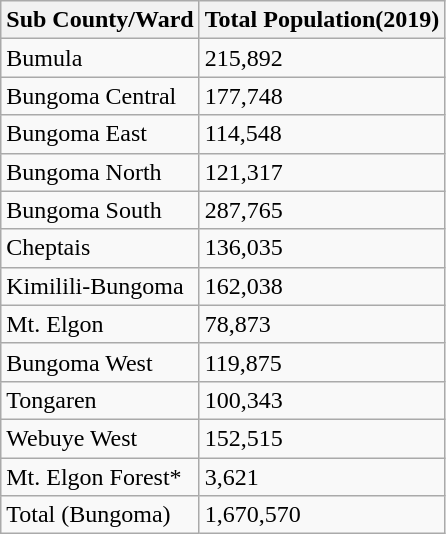<table class="wikitable">
<tr>
<th>Sub County/Ward</th>
<th>Total Population(2019)</th>
</tr>
<tr>
<td>Bumula</td>
<td>215,892</td>
</tr>
<tr>
<td>Bungoma Central</td>
<td>177,748</td>
</tr>
<tr>
<td>Bungoma East</td>
<td>114,548</td>
</tr>
<tr>
<td>Bungoma North</td>
<td>121,317</td>
</tr>
<tr>
<td>Bungoma South</td>
<td>287,765</td>
</tr>
<tr>
<td>Cheptais</td>
<td>136,035</td>
</tr>
<tr>
<td>Kimilili-Bungoma</td>
<td>162,038</td>
</tr>
<tr>
<td>Mt. Elgon</td>
<td>78,873</td>
</tr>
<tr>
<td>Bungoma West</td>
<td>119,875</td>
</tr>
<tr>
<td>Tongaren</td>
<td>100,343</td>
</tr>
<tr>
<td>Webuye West</td>
<td>152,515</td>
</tr>
<tr>
<td>Mt. Elgon Forest*</td>
<td>3,621</td>
</tr>
<tr>
<td>Total (Bungoma)</td>
<td>1,670,570</td>
</tr>
</table>
